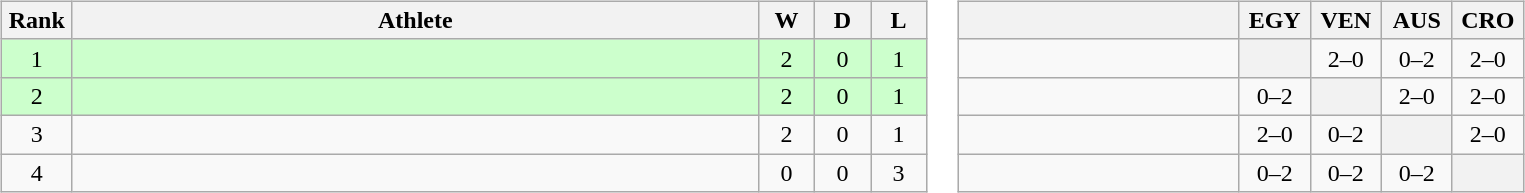<table>
<tr>
<td><br><table class=wikitable style="text-align:center">
<tr>
<th width=40>Rank</th>
<th width=450>Athlete</th>
<th width=30>W</th>
<th width=30>D</th>
<th width=30>L</th>
</tr>
<tr align=center bgcolor="#ccffcc">
<td>1</td>
<td style="text-align:left"></td>
<td>2</td>
<td>0</td>
<td>1</td>
</tr>
<tr align=center bgcolor="#ccffcc">
<td>2</td>
<td style="text-align:left"></td>
<td>2</td>
<td>0</td>
<td>1</td>
</tr>
<tr>
<td>3</td>
<td style="text-align:left"></td>
<td>2</td>
<td>0</td>
<td>1</td>
</tr>
<tr>
<td>4</td>
<td style="text-align:left"></td>
<td>0</td>
<td>0</td>
<td>3</td>
</tr>
</table>
</td>
<td><br><table class="wikitable" style="text-align:center">
<tr>
<th width="180"> </th>
<th width="40">EGY</th>
<th width="40">VEN</th>
<th width="40">AUS</th>
<th width="40">CRO</th>
</tr>
<tr>
<td style="text-align:left;"></td>
<th></th>
<td>2–0</td>
<td>0–2</td>
<td>2–0</td>
</tr>
<tr>
<td style="text-align:left"></td>
<td>0–2</td>
<th></th>
<td>2–0</td>
<td>2–0</td>
</tr>
<tr>
<td style="text-align:left"></td>
<td>2–0</td>
<td>0–2</td>
<th></th>
<td>2–0</td>
</tr>
<tr>
<td style="text-align:left"></td>
<td>0–2</td>
<td>0–2</td>
<td>0–2</td>
<th></th>
</tr>
</table>
</td>
</tr>
</table>
